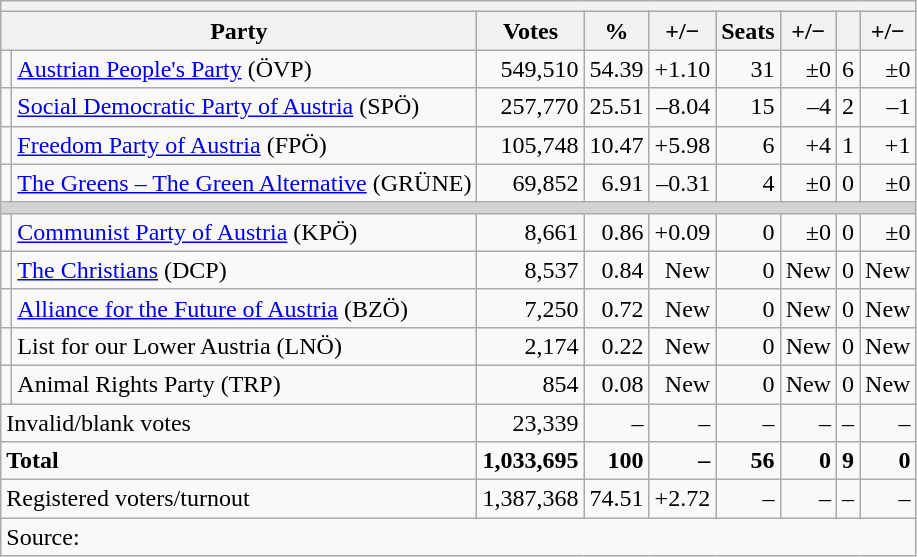<table class=wikitable style=text-align:right>
<tr>
<th colspan="9"></th>
</tr>
<tr>
<th colspan=2>Party</th>
<th>Votes</th>
<th>%</th>
<th>+/−</th>
<th>Seats</th>
<th>+/−</th>
<th></th>
<th>+/−</th>
</tr>
<tr>
<td bgcolor=></td>
<td align=left><a href='#'>Austrian People's Party</a> (ÖVP)</td>
<td>549,510</td>
<td>54.39</td>
<td>+1.10</td>
<td>31</td>
<td>±0</td>
<td>6</td>
<td>±0</td>
</tr>
<tr>
<td bgcolor=></td>
<td align=left><a href='#'>Social Democratic Party of Austria</a> (SPÖ)</td>
<td>257,770</td>
<td>25.51</td>
<td>–8.04</td>
<td>15</td>
<td>–4</td>
<td>2</td>
<td>–1</td>
</tr>
<tr>
<td bgcolor=></td>
<td align=left><a href='#'>Freedom Party of Austria</a> (FPÖ)</td>
<td>105,748</td>
<td>10.47</td>
<td>+5.98</td>
<td>6</td>
<td>+4</td>
<td>1</td>
<td>+1</td>
</tr>
<tr>
<td bgcolor=></td>
<td align=left><a href='#'>The Greens – The Green Alternative</a> (GRÜNE)</td>
<td>69,852</td>
<td>6.91</td>
<td>–0.31</td>
<td>4</td>
<td>±0</td>
<td>0</td>
<td>±0</td>
</tr>
<tr>
<td colspan=9 bgcolor=lightgrey></td>
</tr>
<tr>
<td bgcolor=></td>
<td align=left><a href='#'>Communist Party of Austria</a> (KPÖ)</td>
<td>8,661</td>
<td>0.86</td>
<td>+0.09</td>
<td>0</td>
<td>±0</td>
<td>0</td>
<td>±0</td>
</tr>
<tr>
<td bgcolor=></td>
<td align=left><a href='#'>The Christians</a> (DCP)</td>
<td>8,537</td>
<td>0.84</td>
<td>New</td>
<td>0</td>
<td>New</td>
<td>0</td>
<td>New</td>
</tr>
<tr>
<td bgcolor=></td>
<td align=left><a href='#'>Alliance for the Future of Austria</a> (BZÖ)</td>
<td>7,250</td>
<td>0.72</td>
<td>New</td>
<td>0</td>
<td>New</td>
<td>0</td>
<td>New</td>
</tr>
<tr>
<td></td>
<td align=left>List for our Lower Austria (LNÖ)</td>
<td>2,174</td>
<td>0.22</td>
<td>New</td>
<td>0</td>
<td>New</td>
<td>0</td>
<td>New</td>
</tr>
<tr>
<td></td>
<td align=left>Animal Rights Party (TRP)</td>
<td>854</td>
<td>0.08</td>
<td>New</td>
<td>0</td>
<td>New</td>
<td>0</td>
<td>New</td>
</tr>
<tr>
<td colspan=2 align=left>Invalid/blank votes</td>
<td>23,339</td>
<td>–</td>
<td>–</td>
<td>–</td>
<td>–</td>
<td>–</td>
<td>–</td>
</tr>
<tr>
<td colspan=2 align=left><strong>Total</strong></td>
<td><strong>1,033,695</strong></td>
<td><strong>100</strong></td>
<td><strong>–</strong></td>
<td><strong>56</strong></td>
<td><strong>0</strong></td>
<td><strong>9</strong></td>
<td><strong>0</strong></td>
</tr>
<tr>
<td align=left colspan=2>Registered voters/turnout</td>
<td>1,387,368</td>
<td>74.51</td>
<td>+2.72</td>
<td>–</td>
<td>–</td>
<td>–</td>
<td>–</td>
</tr>
<tr>
<td align=left colspan=9>Source: </td>
</tr>
</table>
